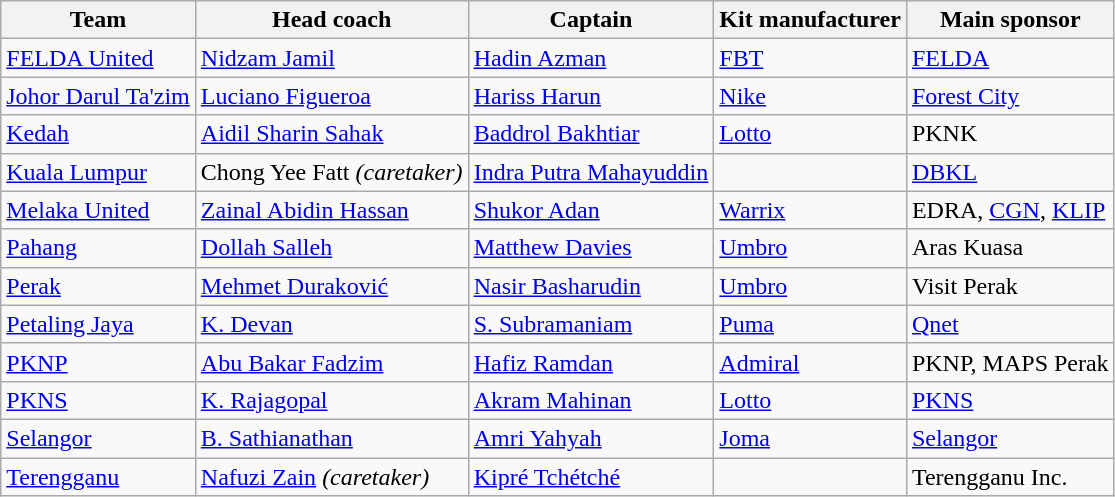<table class="wikitable sortable" style="text-align:left;">
<tr>
<th>Team</th>
<th>Head coach</th>
<th>Captain</th>
<th>Kit manufacturer</th>
<th>Main sponsor</th>
</tr>
<tr>
<td><a href='#'>FELDA United</a></td>
<td> <a href='#'>Nidzam Jamil</a></td>
<td> <a href='#'>Hadin Azman</a></td>
<td><a href='#'>FBT</a></td>
<td><a href='#'>FELDA</a></td>
</tr>
<tr>
<td><a href='#'>Johor Darul Ta'zim</a></td>
<td> <a href='#'>Luciano Figueroa</a></td>
<td> <a href='#'>Hariss Harun</a></td>
<td><a href='#'>Nike</a></td>
<td><a href='#'>Forest City</a></td>
</tr>
<tr>
<td><a href='#'>Kedah</a></td>
<td> <a href='#'>Aidil Sharin Sahak</a></td>
<td> <a href='#'>Baddrol Bakhtiar</a></td>
<td><a href='#'>Lotto</a></td>
<td>PKNK</td>
</tr>
<tr>
<td><a href='#'>Kuala Lumpur</a></td>
<td> Chong Yee Fatt <em>(caretaker)</em></td>
<td> <a href='#'>Indra Putra Mahayuddin</a></td>
<td></td>
<td><a href='#'>DBKL</a></td>
</tr>
<tr>
<td><a href='#'>Melaka United</a></td>
<td> <a href='#'>Zainal Abidin Hassan</a></td>
<td> <a href='#'>Shukor Adan</a></td>
<td><a href='#'>Warrix</a></td>
<td>EDRA, <a href='#'>CGN</a>, <a href='#'>KLIP</a></td>
</tr>
<tr>
<td><a href='#'>Pahang</a></td>
<td> <a href='#'>Dollah Salleh</a></td>
<td> <a href='#'>Matthew Davies</a></td>
<td><a href='#'>Umbro</a></td>
<td>Aras Kuasa</td>
</tr>
<tr>
<td><a href='#'>Perak</a></td>
<td> <a href='#'>Mehmet Duraković</a></td>
<td> <a href='#'>Nasir Basharudin</a></td>
<td><a href='#'>Umbro</a></td>
<td>Visit Perak</td>
</tr>
<tr>
<td><a href='#'>Petaling Jaya</a></td>
<td> <a href='#'>K. Devan</a></td>
<td> <a href='#'>S. Subramaniam</a></td>
<td><a href='#'>Puma</a></td>
<td><a href='#'>Qnet</a></td>
</tr>
<tr>
<td><a href='#'>PKNP</a></td>
<td> <a href='#'>Abu Bakar Fadzim</a></td>
<td> <a href='#'>Hafiz Ramdan</a></td>
<td><a href='#'>Admiral</a></td>
<td>PKNP, MAPS Perak</td>
</tr>
<tr>
<td><a href='#'>PKNS</a></td>
<td> <a href='#'>K. Rajagopal</a></td>
<td> <a href='#'>Akram Mahinan</a></td>
<td><a href='#'>Lotto</a></td>
<td><a href='#'>PKNS</a></td>
</tr>
<tr>
<td><a href='#'>Selangor</a></td>
<td> <a href='#'>B. Sathianathan</a></td>
<td> <a href='#'>Amri Yahyah</a></td>
<td><a href='#'>Joma</a></td>
<td><a href='#'>Selangor</a></td>
</tr>
<tr>
<td><a href='#'>Terengganu</a></td>
<td> <a href='#'>Nafuzi Zain</a> <em>(caretaker)</em></td>
<td> <a href='#'>Kipré Tchétché</a></td>
<td></td>
<td>Terengganu Inc.</td>
</tr>
</table>
